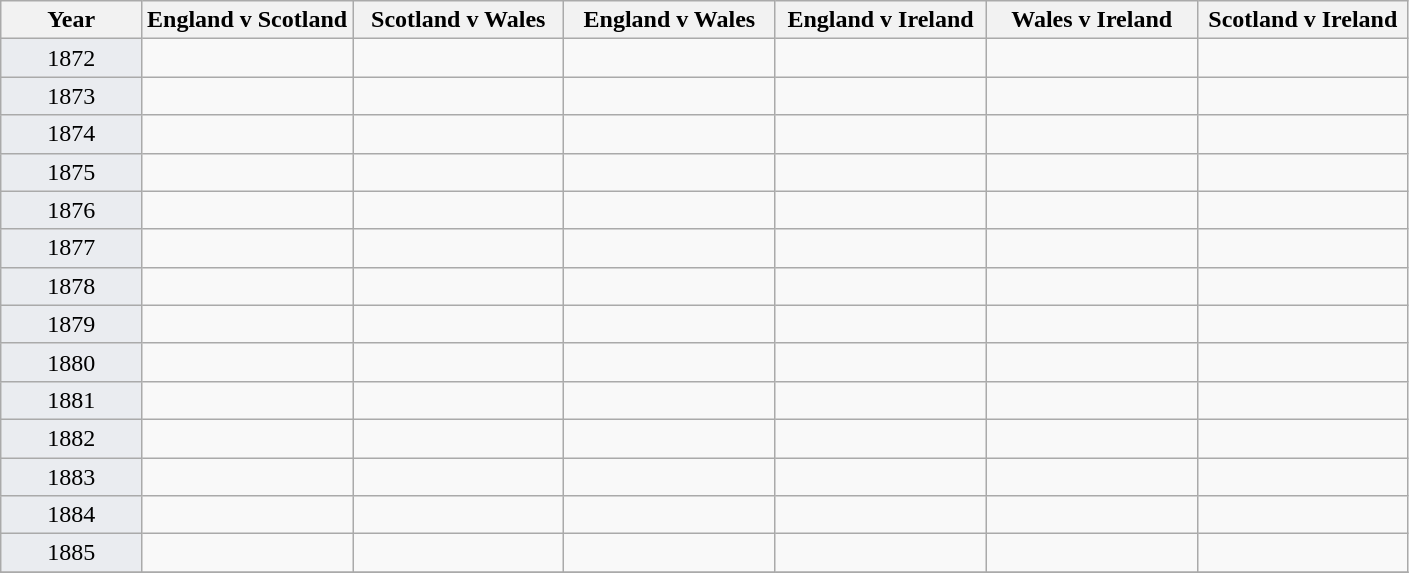<table class="wikitable">
<tr>
<th width=10%>Year</th>
<th width=15%>England v Scotland</th>
<th width=15%>Scotland v Wales</th>
<th width=15%>England v Wales</th>
<th width=15%>England v Ireland</th>
<th width=15%>Wales v Ireland</th>
<th width=15%>Scotland v Ireland</th>
</tr>
<tr>
<td style="background:#EAECF0" align=center>1872</td>
<td></td>
<td></td>
<td></td>
<td></td>
<td></td>
<td></td>
</tr>
<tr>
<td style="background:#EAECF0" align=center>1873</td>
<td></td>
<td></td>
<td></td>
<td></td>
<td></td>
<td></td>
</tr>
<tr>
<td style="background:#EAECF0" align=center>1874</td>
<td></td>
<td></td>
<td></td>
<td></td>
<td></td>
<td></td>
</tr>
<tr>
<td style="background:#EAECF0" align=center>1875</td>
<td></td>
<td></td>
<td></td>
<td></td>
<td></td>
<td></td>
</tr>
<tr>
<td style="background:#EAECF0" align=center>1876</td>
<td></td>
<td></td>
<td></td>
<td></td>
<td></td>
<td></td>
</tr>
<tr>
<td style="background:#EAECF0" align=center>1877</td>
<td></td>
<td></td>
<td></td>
<td></td>
<td></td>
<td></td>
</tr>
<tr>
<td style="background:#EAECF0" align=center>1878</td>
<td></td>
<td></td>
<td></td>
<td></td>
<td></td>
<td></td>
</tr>
<tr>
<td style="background:#EAECF0" align=center>1879</td>
<td></td>
<td></td>
<td></td>
<td></td>
<td></td>
<td></td>
</tr>
<tr>
<td style="background:#EAECF0" align=center>1880</td>
<td></td>
<td></td>
<td></td>
<td></td>
<td></td>
<td></td>
</tr>
<tr>
<td style="background:#EAECF0" align=center>1881</td>
<td></td>
<td></td>
<td></td>
<td></td>
<td></td>
<td></td>
</tr>
<tr>
<td style="background:#EAECF0" align=center>1882</td>
<td></td>
<td></td>
<td></td>
<td></td>
<td></td>
<td></td>
</tr>
<tr>
<td style="background:#EAECF0" align=center>1883</td>
<td></td>
<td></td>
<td></td>
<td></td>
<td></td>
<td></td>
</tr>
<tr>
<td style="background:#EAECF0" align=center>1884</td>
<td></td>
<td></td>
<td></td>
<td></td>
<td></td>
<td></td>
</tr>
<tr>
<td style="background:#EAECF0" align=center>1885</td>
<td></td>
<td></td>
<td></td>
<td></td>
<td></td>
<td></td>
</tr>
<tr>
</tr>
</table>
